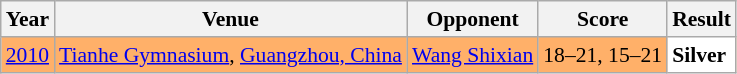<table class="sortable wikitable" style="font-size: 90%;">
<tr>
<th>Year</th>
<th>Venue</th>
<th>Opponent</th>
<th>Score</th>
<th>Result</th>
</tr>
<tr style="background:#FFB069">
<td align="center"><a href='#'>2010</a></td>
<td align="left"><a href='#'>Tianhe Gymnasium</a>, <a href='#'>Guangzhou, China</a></td>
<td align="left"> <a href='#'>Wang Shixian</a></td>
<td align="left">18–21, 15–21</td>
<td style="text-align:left; background:white"> <strong>Silver</strong></td>
</tr>
</table>
